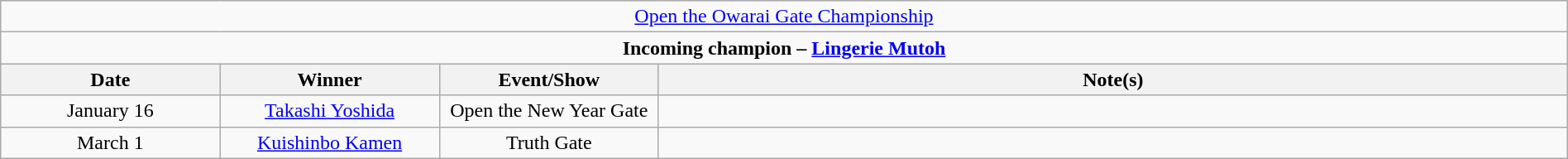<table class="wikitable" style="text-align:center; width:100%;">
<tr>
<td colspan="4" style="text-align: center;"><a href='#'>Open the Owarai Gate Championship</a></td>
</tr>
<tr>
<td colspan="4" style="text-align: center;"><strong>Incoming champion – <a href='#'>Lingerie Mutoh</a></strong></td>
</tr>
<tr>
<th width=14%>Date</th>
<th width=14%>Winner</th>
<th width=14%>Event/Show</th>
<th width=58%>Note(s)</th>
</tr>
<tr>
<td>January 16</td>
<td><a href='#'>Takashi Yoshida</a></td>
<td>Open the New Year Gate<br></td>
<td></td>
</tr>
<tr>
<td>March 1</td>
<td><a href='#'>Kuishinbo Kamen</a></td>
<td>Truth Gate<br></td>
<td></td>
</tr>
</table>
